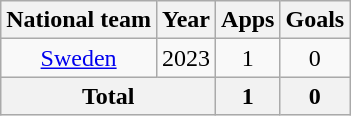<table class="wikitable" style="text-align:center">
<tr>
<th>National team</th>
<th>Year</th>
<th>Apps</th>
<th>Goals</th>
</tr>
<tr>
<td><a href='#'>Sweden</a></td>
<td>2023</td>
<td>1</td>
<td>0</td>
</tr>
<tr>
<th colspan="2">Total</th>
<th>1</th>
<th>0</th>
</tr>
</table>
